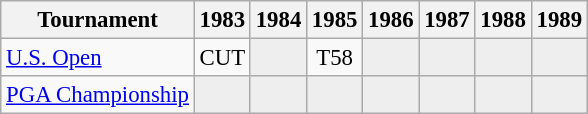<table class="wikitable" style="font-size:95%;text-align:center;">
<tr>
<th>Tournament</th>
<th>1983</th>
<th>1984</th>
<th>1985</th>
<th>1986</th>
<th>1987</th>
<th>1988</th>
<th>1989</th>
</tr>
<tr>
<td align=left><a href='#'>U.S. Open</a></td>
<td>CUT</td>
<td style="background:#eeeeee;"></td>
<td>T58</td>
<td style="background:#eeeeee;"></td>
<td style="background:#eeeeee;"></td>
<td style="background:#eeeeee;"></td>
<td style="background:#eeeeee;"></td>
</tr>
<tr>
<td align=left><a href='#'>PGA Championship</a></td>
<td style="background:#eeeeee;"></td>
<td style="background:#eeeeee;"></td>
<td style="background:#eeeeee;"></td>
<td style="background:#eeeeee;"></td>
<td style="background:#eeeeee;"></td>
<td style="background:#eeeeee;"></td>
<td style="background:#eeeeee;"></td>
</tr>
</table>
